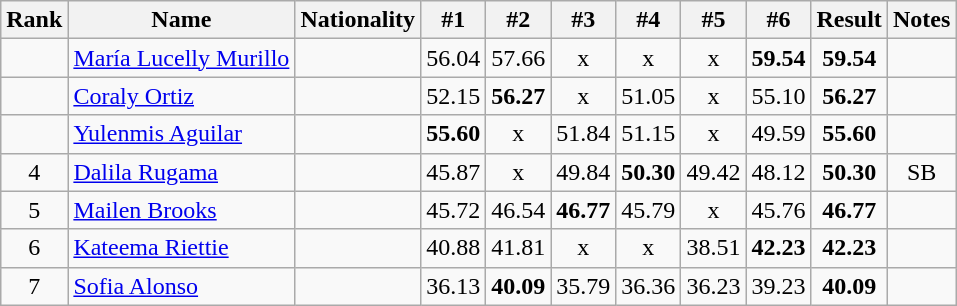<table class="wikitable sortable" style="text-align:center">
<tr>
<th>Rank</th>
<th>Name</th>
<th>Nationality</th>
<th>#1</th>
<th>#2</th>
<th>#3</th>
<th>#4</th>
<th>#5</th>
<th>#6</th>
<th>Result</th>
<th>Notes</th>
</tr>
<tr>
<td></td>
<td align=left><a href='#'>María Lucelly Murillo</a></td>
<td align=left></td>
<td>56.04</td>
<td>57.66</td>
<td>x</td>
<td>x</td>
<td>x</td>
<td><strong>59.54</strong></td>
<td><strong>59.54</strong></td>
<td></td>
</tr>
<tr>
<td></td>
<td align=left><a href='#'>Coraly Ortiz</a></td>
<td align=left></td>
<td>52.15</td>
<td><strong>56.27</strong></td>
<td>x</td>
<td>51.05</td>
<td>x</td>
<td>55.10</td>
<td><strong>56.27</strong></td>
<td></td>
</tr>
<tr>
<td></td>
<td align=left><a href='#'>Yulenmis Aguilar</a></td>
<td align=left></td>
<td><strong>55.60</strong></td>
<td>x</td>
<td>51.84</td>
<td>51.15</td>
<td>x</td>
<td>49.59</td>
<td><strong>55.60</strong></td>
<td></td>
</tr>
<tr>
<td>4</td>
<td align=left><a href='#'>Dalila Rugama</a></td>
<td align=left></td>
<td>45.87</td>
<td>x</td>
<td>49.84</td>
<td><strong>50.30</strong></td>
<td>49.42</td>
<td>48.12</td>
<td><strong>50.30</strong></td>
<td>SB</td>
</tr>
<tr>
<td>5</td>
<td align=left><a href='#'>Mailen Brooks</a></td>
<td align=left></td>
<td>45.72</td>
<td>46.54</td>
<td><strong>46.77</strong></td>
<td>45.79</td>
<td>x</td>
<td>45.76</td>
<td><strong>46.77</strong></td>
<td></td>
</tr>
<tr>
<td>6</td>
<td align=left><a href='#'>Kateema Riettie</a></td>
<td align=left></td>
<td>40.88</td>
<td>41.81</td>
<td>x</td>
<td>x</td>
<td>38.51</td>
<td><strong>42.23</strong></td>
<td><strong>42.23</strong></td>
<td></td>
</tr>
<tr>
<td>7</td>
<td align=left><a href='#'>Sofia Alonso</a></td>
<td align=left></td>
<td>36.13</td>
<td><strong>40.09</strong></td>
<td>35.79</td>
<td>36.36</td>
<td>36.23</td>
<td>39.23</td>
<td><strong>40.09</strong></td>
<td></td>
</tr>
</table>
